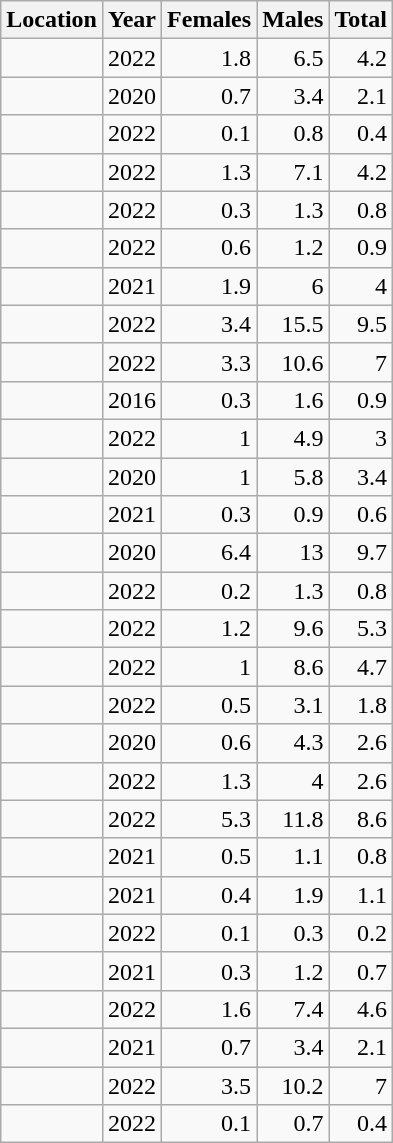<table class="wikitable sortable sticky-table-col1 sticky-table-head mw-datatable static-row-numbers" style=text-align:right;>
<tr>
<th>Location</th>
<th>Year</th>
<th>Females</th>
<th>Males</th>
<th>Total</th>
</tr>
<tr>
<td></td>
<td>2022</td>
<td>1.8</td>
<td>6.5</td>
<td>4.2</td>
</tr>
<tr>
<td></td>
<td>2020</td>
<td>0.7</td>
<td>3.4</td>
<td>2.1</td>
</tr>
<tr>
<td></td>
<td>2022</td>
<td>0.1</td>
<td>0.8</td>
<td>0.4</td>
</tr>
<tr>
<td></td>
<td>2022</td>
<td>1.3</td>
<td>7.1</td>
<td>4.2</td>
</tr>
<tr>
<td></td>
<td>2022</td>
<td>0.3</td>
<td>1.3</td>
<td>0.8</td>
</tr>
<tr>
<td></td>
<td>2022</td>
<td>0.6</td>
<td>1.2</td>
<td>0.9</td>
</tr>
<tr>
<td></td>
<td>2021</td>
<td>1.9</td>
<td>6</td>
<td>4</td>
</tr>
<tr>
<td></td>
<td>2022</td>
<td>3.4</td>
<td>15.5</td>
<td>9.5</td>
</tr>
<tr>
<td></td>
<td>2022</td>
<td>3.3</td>
<td>10.6</td>
<td>7</td>
</tr>
<tr>
<td></td>
<td>2016</td>
<td>0.3</td>
<td>1.6</td>
<td>0.9</td>
</tr>
<tr>
<td></td>
<td>2022</td>
<td>1</td>
<td>4.9</td>
<td>3</td>
</tr>
<tr>
<td></td>
<td>2020</td>
<td>1</td>
<td>5.8</td>
<td>3.4</td>
</tr>
<tr>
<td></td>
<td>2021</td>
<td>0.3</td>
<td>0.9</td>
<td>0.6</td>
</tr>
<tr>
<td></td>
<td>2020</td>
<td>6.4</td>
<td>13</td>
<td>9.7</td>
</tr>
<tr>
<td></td>
<td>2022</td>
<td>0.2</td>
<td>1.3</td>
<td>0.8</td>
</tr>
<tr>
<td></td>
<td>2022</td>
<td>1.2</td>
<td>9.6</td>
<td>5.3</td>
</tr>
<tr>
<td></td>
<td>2022</td>
<td>1</td>
<td>8.6</td>
<td>4.7</td>
</tr>
<tr>
<td></td>
<td>2022</td>
<td>0.5</td>
<td>3.1</td>
<td>1.8</td>
</tr>
<tr>
<td></td>
<td>2020</td>
<td>0.6</td>
<td>4.3</td>
<td>2.6</td>
</tr>
<tr>
<td></td>
<td>2022</td>
<td>1.3</td>
<td>4</td>
<td>2.6</td>
</tr>
<tr>
<td></td>
<td>2022</td>
<td>5.3</td>
<td>11.8</td>
<td>8.6</td>
</tr>
<tr>
<td></td>
<td>2021</td>
<td>0.5</td>
<td>1.1</td>
<td>0.8</td>
</tr>
<tr>
<td></td>
<td>2021</td>
<td>0.4</td>
<td>1.9</td>
<td>1.1</td>
</tr>
<tr>
<td></td>
<td>2022</td>
<td>0.1</td>
<td>0.3</td>
<td>0.2</td>
</tr>
<tr>
<td></td>
<td>2021</td>
<td>0.3</td>
<td>1.2</td>
<td>0.7</td>
</tr>
<tr>
<td></td>
<td>2022</td>
<td>1.6</td>
<td>7.4</td>
<td>4.6</td>
</tr>
<tr>
<td></td>
<td>2021</td>
<td>0.7</td>
<td>3.4</td>
<td>2.1</td>
</tr>
<tr>
<td></td>
<td>2022</td>
<td>3.5</td>
<td>10.2</td>
<td>7</td>
</tr>
<tr>
<td></td>
<td>2022</td>
<td>0.1</td>
<td>0.7</td>
<td>0.4</td>
</tr>
</table>
